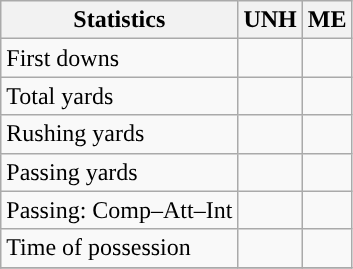<table class="wikitable" style="float: left;">
<tr>
<th>Statistics</th>
<th>UNH</th>
<th>ME</th>
</tr>
<tr>
<td>First downs</td>
<td></td>
<td></td>
</tr>
<tr>
<td>Total yards</td>
<td></td>
<td></td>
</tr>
<tr>
<td>Rushing yards</td>
<td></td>
<td></td>
</tr>
<tr>
<td>Passing yards</td>
<td></td>
<td></td>
</tr>
<tr>
<td>Passing: Comp–Att–Int</td>
<td></td>
<td></td>
</tr>
<tr>
<td>Time of possession</td>
<td></td>
<td></td>
</tr>
<tr>
</tr>
</table>
